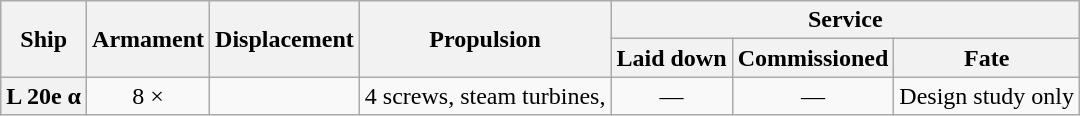<table class="wikitable plainrowheaders" style="text-align: center;">
<tr valign="center">
<th scope="col" rowspan="2">Ship</th>
<th scope="col" rowspan="2">Armament</th>
<th scope="col" rowspan="2">Displacement</th>
<th scope="col" rowspan="2">Propulsion</th>
<th scope="col" colspan="3">Service</th>
</tr>
<tr valign="center">
<th scope="col">Laid down</th>
<th scope="col">Commissioned</th>
<th scope="col">Fate</th>
</tr>
<tr valign="top">
<th scope="row">L 20e α</th>
<td>8 × </td>
<td></td>
<td>4 screws, steam turbines, </td>
<td>—</td>
<td>—</td>
<td>Design study only</td>
</tr>
</table>
